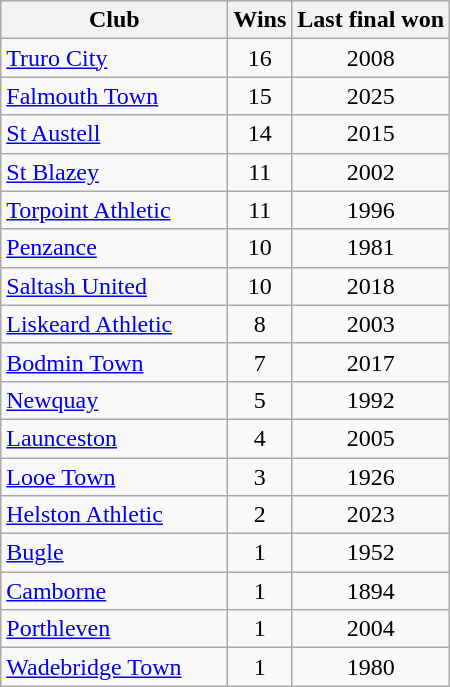<table class="wikitable sortable" style="text-align: center;">
<tr>
<th style="width:9em">Club</th>
<th>Wins</th>
<th>Last final won</th>
</tr>
<tr>
<td align=left><a href='#'>Truro City</a></td>
<td>16</td>
<td>2008</td>
</tr>
<tr>
<td align=left><a href='#'>Falmouth Town</a></td>
<td>15</td>
<td>2025</td>
</tr>
<tr>
<td align=left><a href='#'>St Austell</a></td>
<td>14</td>
<td>2015</td>
</tr>
<tr>
<td align=left><a href='#'>St Blazey</a></td>
<td>11</td>
<td>2002</td>
</tr>
<tr>
<td align=left><a href='#'>Torpoint Athletic</a></td>
<td>11</td>
<td>1996</td>
</tr>
<tr>
<td align=left><a href='#'>Penzance</a></td>
<td>10</td>
<td>1981</td>
</tr>
<tr>
<td align=left><a href='#'>Saltash United</a></td>
<td>10</td>
<td>2018</td>
</tr>
<tr>
<td align=left><a href='#'>Liskeard Athletic</a></td>
<td>8</td>
<td>2003</td>
</tr>
<tr>
<td align=left><a href='#'>Bodmin Town</a></td>
<td>7</td>
<td>2017</td>
</tr>
<tr>
<td align=left><a href='#'>Newquay</a></td>
<td>5</td>
<td>1992</td>
</tr>
<tr>
<td align=left><a href='#'>Launceston</a></td>
<td>4</td>
<td>2005</td>
</tr>
<tr>
<td align=left><a href='#'>Looe Town</a></td>
<td>3</td>
<td>1926</td>
</tr>
<tr>
<td align="left"><a href='#'>Helston Athletic</a></td>
<td>2</td>
<td>2023</td>
</tr>
<tr>
<td align=left><a href='#'>Bugle</a></td>
<td>1</td>
<td>1952</td>
</tr>
<tr>
<td align=left><a href='#'>Camborne</a></td>
<td>1</td>
<td>1894</td>
</tr>
<tr>
<td align=left><a href='#'>Porthleven</a></td>
<td>1</td>
<td>2004</td>
</tr>
<tr>
<td align=left><a href='#'>Wadebridge Town</a></td>
<td>1</td>
<td>1980</td>
</tr>
</table>
